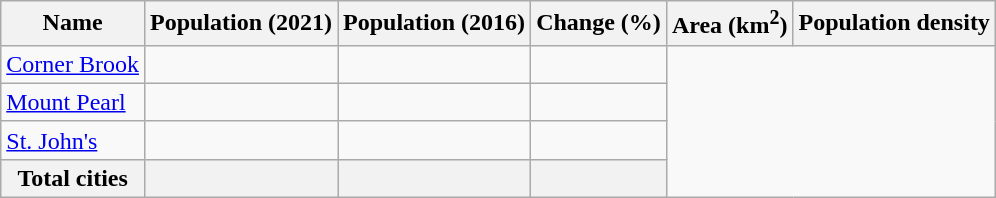<table class="wikitable sortable">
<tr>
<th>Name</th>
<th>Population (2021)</th>
<th>Population (2016)</th>
<th>Change (%)</th>
<th>Area (km<sup>2</sup>)</th>
<th>Population density</th>
</tr>
<tr>
<td><a href='#'>Corner Brook</a></td>
<td></td>
<td align=right></td>
<td align=right></td>
</tr>
<tr>
<td><a href='#'>Mount Pearl</a></td>
<td></td>
<td align=right></td>
<td align=right></td>
</tr>
<tr>
<td><a href='#'>St. John's</a></td>
<td></td>
<td align=right></td>
<td align=right></td>
</tr>
<tr class="sortbottom" align="center" style="background-color:#f2f2f2">
<th scope="row" style="text-align:center"><strong>Total cities</strong></th>
<td></td>
<td align="right"><strong></strong></td>
<td align="right"><strong></strong></td>
</tr>
</table>
